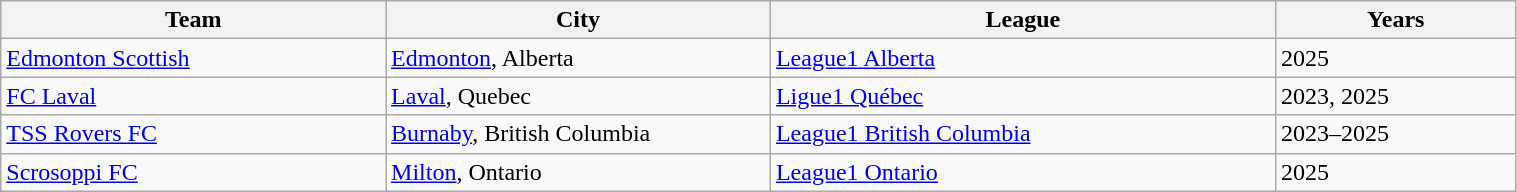<table class="wikitable sortable" style="width:80%; text-align:left">
<tr>
<th style="width:16%">Team</th>
<th style="width:16%">City</th>
<th style="width:21%">League</th>
<th style="width:10%">Years</th>
</tr>
<tr>
<td><a href='#'>Edmonton Scottish</a></td>
<td><a href='#'>Edmonton</a>, Alberta</td>
<td><a href='#'>League1 Alberta</a></td>
<td>2025</td>
</tr>
<tr>
<td><a href='#'>FC Laval</a></td>
<td><a href='#'>Laval</a>, Quebec</td>
<td><a href='#'>Ligue1 Québec</a></td>
<td>2023, 2025</td>
</tr>
<tr>
<td><a href='#'>TSS Rovers FC</a></td>
<td><a href='#'>Burnaby</a>, British Columbia</td>
<td><a href='#'>League1 British Columbia</a></td>
<td>2023–2025</td>
</tr>
<tr>
<td><a href='#'>Scrosoppi FC</a></td>
<td><a href='#'>Milton</a>, Ontario</td>
<td><a href='#'>League1 Ontario</a></td>
<td>2025</td>
</tr>
</table>
